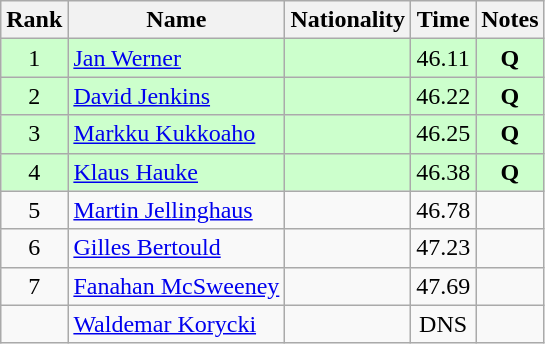<table class="wikitable sortable" style="text-align:center">
<tr>
<th>Rank</th>
<th>Name</th>
<th>Nationality</th>
<th>Time</th>
<th>Notes</th>
</tr>
<tr bgcolor=ccffcc>
<td>1</td>
<td align=left><a href='#'>Jan Werner</a></td>
<td align=left></td>
<td>46.11</td>
<td><strong>Q</strong></td>
</tr>
<tr bgcolor=ccffcc>
<td>2</td>
<td align=left><a href='#'>David Jenkins</a></td>
<td align=left></td>
<td>46.22</td>
<td><strong>Q</strong></td>
</tr>
<tr bgcolor=ccffcc>
<td>3</td>
<td align=left><a href='#'>Markku Kukkoaho</a></td>
<td align=left></td>
<td>46.25</td>
<td><strong>Q</strong></td>
</tr>
<tr bgcolor=ccffcc>
<td>4</td>
<td align=left><a href='#'>Klaus Hauke</a></td>
<td align=left></td>
<td>46.38</td>
<td><strong>Q</strong></td>
</tr>
<tr>
<td>5</td>
<td align=left><a href='#'>Martin Jellinghaus</a></td>
<td align=left></td>
<td>46.78</td>
<td></td>
</tr>
<tr>
<td>6</td>
<td align=left><a href='#'>Gilles Bertould</a></td>
<td align=left></td>
<td>47.23</td>
<td></td>
</tr>
<tr>
<td>7</td>
<td align=left><a href='#'>Fanahan McSweeney</a></td>
<td align=left></td>
<td>47.69</td>
<td></td>
</tr>
<tr>
<td></td>
<td align=left><a href='#'>Waldemar Korycki</a></td>
<td align=left></td>
<td>DNS</td>
<td></td>
</tr>
</table>
